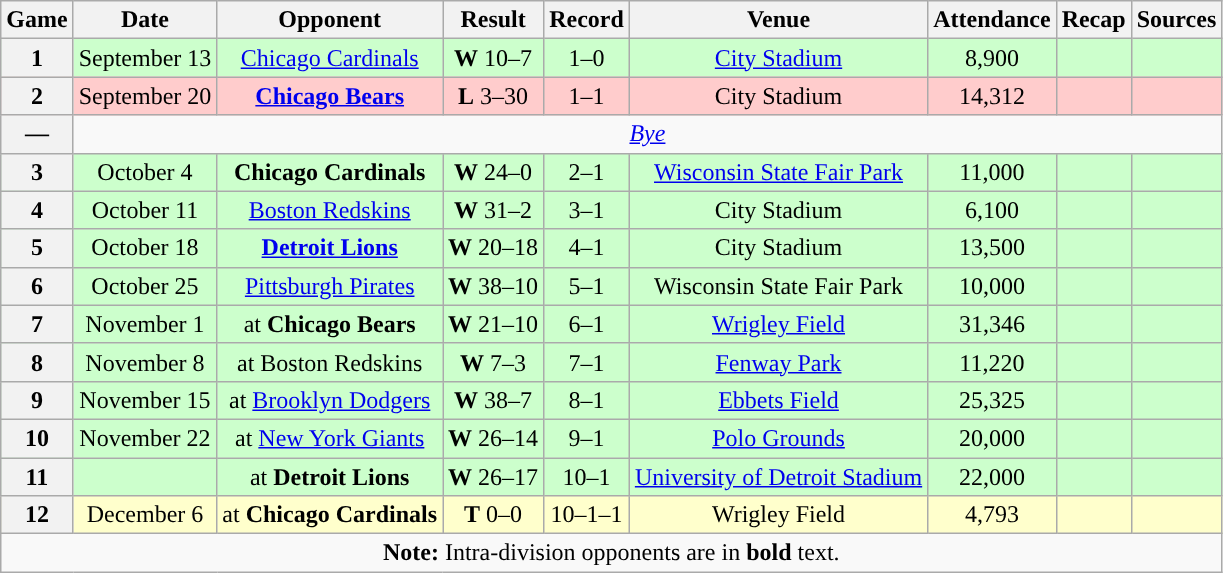<table class="wikitable" style="text-align:center">
<tr>
<th>Game</th>
<th>Date</th>
<th>Opponent</th>
<th>Result</th>
<th>Record</th>
<th>Venue</th>
<th>Attendance</th>
<th>Recap</th>
<th>Sources</th>
</tr>
<tr style="background:#cfc">
<th>1</th>
<td>September 13</td>
<td><a href='#'>Chicago Cardinals</a></td>
<td><strong>W</strong> 10–7</td>
<td>1–0</td>
<td><a href='#'>City Stadium</a></td>
<td>8,900</td>
<td></td>
<td></td>
</tr>
<tr style="background:#fcc">
<th>2</th>
<td>September 20</td>
<td><strong><a href='#'>Chicago Bears</a></strong></td>
<td><strong>L</strong> 3–30</td>
<td>1–1</td>
<td>City Stadium</td>
<td>14,312</td>
<td></td>
<td></td>
</tr>
<tr>
<th>—</th>
<td colspan="8"><em><a href='#'>Bye</a></em></td>
</tr>
<tr style="background:#cfc">
<th>3</th>
<td>October 4</td>
<td><strong>Chicago Cardinals</strong></td>
<td><strong>W</strong> 24–0</td>
<td>2–1</td>
<td><a href='#'>Wisconsin State Fair Park</a></td>
<td>11,000</td>
<td></td>
<td></td>
</tr>
<tr style="background:#cfc">
<th>4</th>
<td>October 11</td>
<td><a href='#'>Boston Redskins</a></td>
<td><strong>W</strong> 31–2</td>
<td>3–1</td>
<td>City Stadium</td>
<td>6,100</td>
<td></td>
<td></td>
</tr>
<tr style="background:#cfc">
<th>5</th>
<td>October 18</td>
<td><strong><a href='#'>Detroit Lions</a></strong></td>
<td><strong>W</strong> 20–18</td>
<td>4–1</td>
<td>City Stadium</td>
<td>13,500</td>
<td></td>
<td></td>
</tr>
<tr style="background:#cfc">
<th>6</th>
<td>October 25</td>
<td><a href='#'>Pittsburgh Pirates</a></td>
<td><strong>W</strong> 38–10</td>
<td>5–1</td>
<td>Wisconsin State Fair Park</td>
<td>10,000</td>
<td></td>
<td></td>
</tr>
<tr style="background:#cfc">
<th>7</th>
<td>November 1</td>
<td>at <strong>Chicago Bears</strong></td>
<td><strong>W</strong> 21–10</td>
<td>6–1</td>
<td><a href='#'>Wrigley Field</a></td>
<td>31,346</td>
<td></td>
<td></td>
</tr>
<tr style="background:#cfc">
<th>8</th>
<td>November 8</td>
<td>at Boston Redskins</td>
<td><strong>W</strong> 7–3</td>
<td>7–1</td>
<td><a href='#'>Fenway Park</a></td>
<td>11,220</td>
<td></td>
<td></td>
</tr>
<tr style="background:#cfc">
<th>9</th>
<td>November 15</td>
<td>at <a href='#'>Brooklyn Dodgers</a></td>
<td><strong>W</strong> 38–7</td>
<td>8–1</td>
<td><a href='#'>Ebbets Field</a></td>
<td>25,325</td>
<td></td>
<td></td>
</tr>
<tr style="background:#cfc">
<th>10</th>
<td>November 22</td>
<td>at <a href='#'>New York Giants</a></td>
<td><strong>W</strong> 26–14</td>
<td>9–1</td>
<td><a href='#'>Polo Grounds</a></td>
<td>20,000</td>
<td></td>
<td></td>
</tr>
<tr style="background:#cfc">
<th>11</th>
<td></td>
<td>at <strong>Detroit Lions</strong></td>
<td><strong>W</strong> 26–17</td>
<td>10–1</td>
<td><a href='#'>University of Detroit Stadium</a></td>
<td>22,000</td>
<td></td>
<td></td>
</tr>
<tr style="background:#ffc">
<th>12</th>
<td>December 6</td>
<td>at <strong>Chicago Cardinals</strong></td>
<td><strong>T</strong> 0–0</td>
<td>10–1–1</td>
<td>Wrigley Field</td>
<td>4,793</td>
<td></td>
<td></td>
</tr>
<tr>
<td colspan="10"><strong>Note:</strong> Intra-division opponents are in <strong>bold</strong> text.</td>
</tr>
</table>
